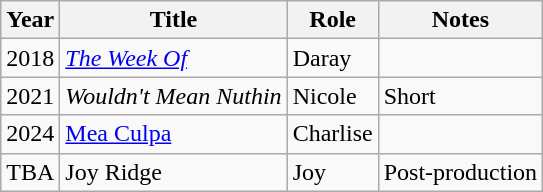<table class="wikitable sortable">
<tr>
<th>Year</th>
<th>Title</th>
<th>Role</th>
<th>Notes</th>
</tr>
<tr>
<td>2018</td>
<td><em><a href='#'>The Week Of</a></em></td>
<td>Daray</td>
<td></td>
</tr>
<tr>
<td>2021</td>
<td><em>Wouldn't Mean Nuthin<strong></td>
<td>Nicole</td>
<td>Short</td>
</tr>
<tr>
<td>2024</td>
<td></em><a href='#'>Mea Culpa</a><em></td>
<td>Charlise</td>
<td></td>
</tr>
<tr>
<td>TBA</td>
<td></em>Joy Ridge<em></td>
<td>Joy</td>
<td>Post-production</td>
</tr>
</table>
